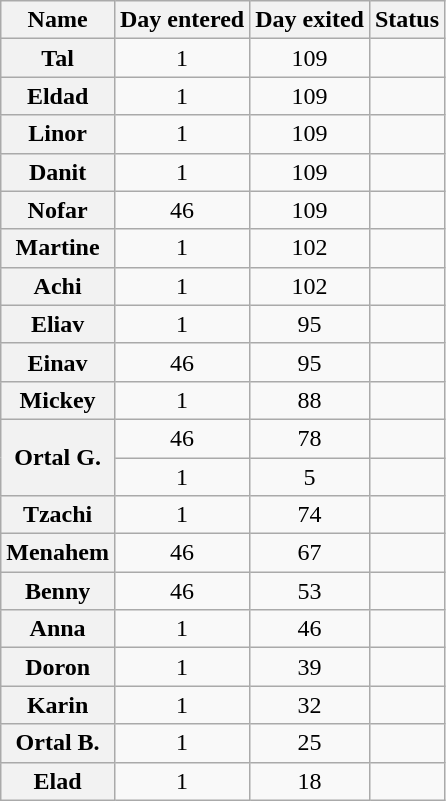<table class="wikitable sortable" style="text-align:center;">
<tr>
<th>Name</th>
<th>Day entered</th>
<th>Day exited</th>
<th>Status</th>
</tr>
<tr>
<th>Tal</th>
<td>1</td>
<td>109</td>
<td></td>
</tr>
<tr>
<th>Eldad</th>
<td>1</td>
<td>109</td>
<td></td>
</tr>
<tr>
<th>Linor</th>
<td>1</td>
<td>109</td>
<td></td>
</tr>
<tr>
<th>Danit</th>
<td>1</td>
<td>109</td>
<td></td>
</tr>
<tr>
<th>Nofar</th>
<td>46</td>
<td>109</td>
<td></td>
</tr>
<tr>
<th>Martine</th>
<td>1</td>
<td>102</td>
<td></td>
</tr>
<tr>
<th>Achi</th>
<td>1</td>
<td>102</td>
<td></td>
</tr>
<tr>
<th>Eliav</th>
<td>1</td>
<td>95</td>
<td></td>
</tr>
<tr>
<th>Einav</th>
<td>46</td>
<td>95</td>
<td></td>
</tr>
<tr>
<th>Mickey</th>
<td>1</td>
<td>88</td>
<td></td>
</tr>
<tr>
<th rowspan="2">Ortal G.</th>
<td>46</td>
<td>78</td>
<td></td>
</tr>
<tr>
<td>1</td>
<td>5</td>
<td></td>
</tr>
<tr>
<th>Tzachi</th>
<td>1</td>
<td>74</td>
<td></td>
</tr>
<tr>
<th>Menahem</th>
<td>46</td>
<td>67</td>
<td></td>
</tr>
<tr>
<th>Benny</th>
<td>46</td>
<td>53</td>
<td></td>
</tr>
<tr>
<th>Anna</th>
<td>1</td>
<td>46</td>
<td></td>
</tr>
<tr>
<th>Doron</th>
<td>1</td>
<td>39</td>
<td></td>
</tr>
<tr>
<th>Karin</th>
<td>1</td>
<td>32</td>
<td></td>
</tr>
<tr>
<th>Ortal B.</th>
<td>1</td>
<td>25</td>
<td></td>
</tr>
<tr>
<th>Elad</th>
<td>1</td>
<td>18</td>
<td></td>
</tr>
</table>
